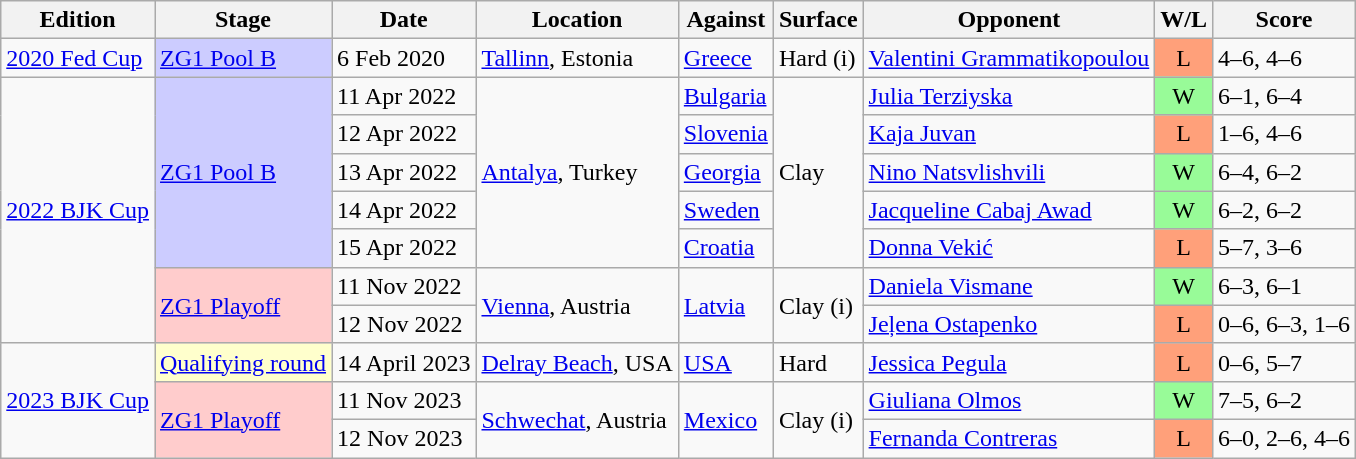<table class=wikitable>
<tr>
<th>Edition</th>
<th>Stage</th>
<th>Date</th>
<th>Location</th>
<th>Against</th>
<th>Surface</th>
<th>Opponent</th>
<th>W/L</th>
<th>Score</th>
</tr>
<tr>
<td><a href='#'>2020 Fed Cup</a></td>
<td style="background:#CCCCFF;"><a href='#'>ZG1 Pool B</a></td>
<td>6 Feb 2020</td>
<td><a href='#'>Tallinn</a>, Estonia</td>
<td> <a href='#'>Greece</a></td>
<td>Hard (i)</td>
<td><a href='#'>Valentini Grammatikopoulou</a></td>
<td style="text-align:center; background:#ffa07a;">L</td>
<td>4–6, 4–6</td>
</tr>
<tr>
<td rowspan=7><a href='#'>2022 BJK Cup</a></td>
<td style="background:#CCCCFF;"; rowspan=5><a href='#'>ZG1 Pool B</a></td>
<td>11 Apr 2022</td>
<td rowspan=5><a href='#'>Antalya</a>, Turkey</td>
<td> <a href='#'>Bulgaria</a></td>
<td rowspan=5>Clay</td>
<td><a href='#'>Julia Terziyska</a></td>
<td style="text-align:center; background:#98fb98;">W</td>
<td>6–1, 6–4</td>
</tr>
<tr>
<td>12 Apr 2022</td>
<td> <a href='#'>Slovenia</a></td>
<td><a href='#'>Kaja Juvan</a></td>
<td style="text-align:center; background:#ffa07a;">L</td>
<td>1–6, 4–6</td>
</tr>
<tr>
<td>13 Apr 2022</td>
<td> <a href='#'>Georgia</a></td>
<td><a href='#'>Nino Natsvlishvili</a></td>
<td style="text-align:center; background:#98fb98;">W</td>
<td>6–4, 6–2</td>
</tr>
<tr>
<td>14 Apr 2022</td>
<td> <a href='#'>Sweden</a></td>
<td><a href='#'>Jacqueline Cabaj Awad</a></td>
<td style="text-align:center; background:#98fb98;">W</td>
<td>6–2, 6–2</td>
</tr>
<tr>
<td>15 Apr 2022</td>
<td> <a href='#'>Croatia</a></td>
<td><a href='#'>Donna Vekić</a></td>
<td style="text-align:center; background:#ffa07a;">L</td>
<td>5–7, 3–6</td>
</tr>
<tr>
<td style="background:#ffcccc;"; rowspan=2><a href='#'>ZG1 Playoff</a></td>
<td>11 Nov 2022</td>
<td rowspan=2><a href='#'>Vienna</a>, Austria</td>
<td rowspan=2> <a href='#'>Latvia</a></td>
<td rowspan=2>Clay (i)</td>
<td><a href='#'>Daniela Vismane</a></td>
<td style="text-align:center; background:#98fb98;">W</td>
<td>6–3, 6–1</td>
</tr>
<tr>
<td>12 Nov 2022</td>
<td><a href='#'>Jeļena Ostapenko</a></td>
<td style="text-align:center; background:#ffa07a;">L</td>
<td>0–6, 6–3, 1–6</td>
</tr>
<tr>
<td rowspan=3><a href='#'>2023 BJK Cup</a></td>
<td style="background:#ffffcc;"><a href='#'>Qualifying round</a></td>
<td>14 April 2023</td>
<td><a href='#'>Delray Beach</a>, USA</td>
<td> <a href='#'>USA</a></td>
<td>Hard</td>
<td><a href='#'>Jessica Pegula</a></td>
<td style="text-align:center; background:#ffa07a;">L</td>
<td>0–6, 5–7</td>
</tr>
<tr>
<td style="background:#ffcccc;"; rowspan=2><a href='#'>ZG1 Playoff</a></td>
<td>11 Nov 2023</td>
<td rowspan=2><a href='#'>Schwechat</a>, Austria</td>
<td rowspan=2> <a href='#'>Mexico</a></td>
<td rowspan=2>Clay (i)</td>
<td><a href='#'>Giuliana Olmos</a></td>
<td style="text-align:center; background:#98fb98;">W</td>
<td>7–5, 6–2</td>
</tr>
<tr>
<td>12 Nov 2023</td>
<td><a href='#'>Fernanda Contreras</a></td>
<td style="text-align:center; background:#ffa07a;">L</td>
<td>6–0, 2–6, 4–6</td>
</tr>
</table>
